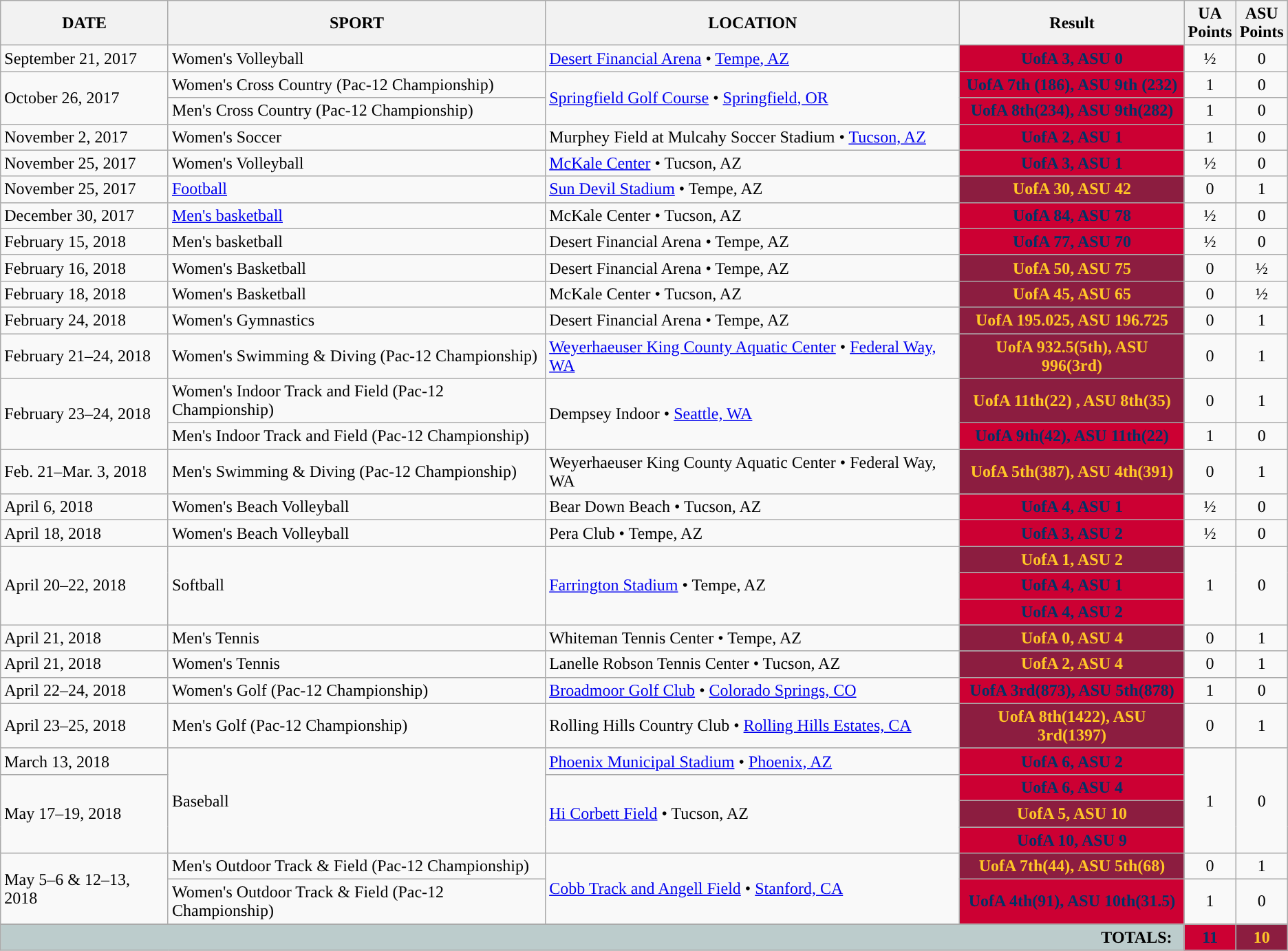<table class=wikitable>
<tr>
<th>DATE</th>
<th>SPORT</th>
<th>LOCATION</th>
<th>Result</th>
<th>UA<br>Points</th>
<th>ASU<br>Points</th>
</tr>
<tr>
<td>September 21, 2017</td>
<td>Women's Volleyball</td>
<td><a href='#'>Desert Financial Arena</a> • <a href='#'>Tempe, AZ</a></td>
<th style="background:#CC0033; color:#003366;">UofA 3, ASU 0</th>
<td align="center">½</td>
<td align="center">0</td>
</tr>
<tr>
<td rowspan=2>October 26, 2017</td>
<td>Women's Cross Country (Pac-12 Championship)</td>
<td rowspan=2><a href='#'>Springfield Golf Course</a> • <a href='#'>Springfield, OR</a></td>
<th style="background:#CC0033; color:#003366;">UofA 7th (186), ASU 9th (232)</th>
<td align="center">1</td>
<td align="center">0</td>
</tr>
<tr>
<td>Men's Cross Country (Pac-12 Championship)</td>
<th style="background:#CC0033; color:#003366;">UofA 8th(234), ASU 9th(282)</th>
<td align="center">1</td>
<td align="center">0</td>
</tr>
<tr>
<td>November 2, 2017</td>
<td>Women's Soccer</td>
<td>Murphey Field at Mulcahy Soccer Stadium • <a href='#'>Tucson, AZ</a></td>
<th style="background:#CC0033; color:#003366;">UofA 2, ASU 1</th>
<td align="center">1</td>
<td align="center">0</td>
</tr>
<tr>
<td>November 25, 2017</td>
<td>Women's Volleyball</td>
<td><a href='#'>McKale Center</a> • Tucson, AZ</td>
<th style="background:#CC0033; color:#003366;">UofA 3, ASU 1</th>
<td align="center">½</td>
<td align="center">0</td>
</tr>
<tr>
<td>November 25, 2017</td>
<td><a href='#'>Football</a></td>
<td><a href='#'>Sun Devil Stadium</a> • Tempe, AZ</td>
<th style="background:#8C1D40; color:#FFC627;">UofA 30, ASU 42</th>
<td align="center">0</td>
<td align="center">1</td>
</tr>
<tr>
<td>December 30, 2017</td>
<td><a href='#'>Men's basketball</a></td>
<td>McKale Center • Tucson, AZ</td>
<th style="background:#CC0033; color:#003366;">UofA 84, ASU 78</th>
<td align="center">½</td>
<td align="center">0</td>
</tr>
<tr>
<td>February 15, 2018</td>
<td>Men's basketball</td>
<td>Desert Financial Arena • Tempe, AZ</td>
<th style="background:#CC0033; color:#003366;">UofA 77, ASU 70</th>
<td align="center">½</td>
<td align="center">0</td>
</tr>
<tr>
<td>February 16, 2018</td>
<td>Women's Basketball</td>
<td>Desert Financial Arena • Tempe, AZ</td>
<th style="background:#8C1D40; color:#FFC627;">UofA 50, ASU 75</th>
<td align="center">0</td>
<td align="center">½</td>
</tr>
<tr>
<td>February 18, 2018</td>
<td>Women's Basketball</td>
<td>McKale Center • Tucson, AZ</td>
<th style="background:#8C1D40; color:#FFC627;">UofA 45, ASU 65</th>
<td align="center">0</td>
<td align="center">½</td>
</tr>
<tr>
<td>February 24, 2018</td>
<td>Women's Gymnastics</td>
<td>Desert Financial Arena • Tempe, AZ</td>
<th style="background:#8C1D40; color:#FFC627;">UofA 195.025, ASU 196.725</th>
<td align="center">0</td>
<td align="center">1</td>
</tr>
<tr>
<td>February 21–24, 2018</td>
<td>Women's Swimming & Diving (Pac-12 Championship)</td>
<td><a href='#'>Weyerhaeuser King County Aquatic Center</a> • <a href='#'>Federal Way, WA</a></td>
<th style="background:#8C1D40; color:#FFC627;">UofA 932.5(5th), ASU 996(3rd)</th>
<td align="center">0</td>
<td align="center">1</td>
</tr>
<tr>
<td rowspan=2>February 23–24, 2018</td>
<td>Women's Indoor Track and Field (Pac-12 Championship)</td>
<td rowspan=2>Dempsey Indoor • <a href='#'>Seattle, WA</a></td>
<th style="background:#8C1D40; color:#FFC627;">UofA 11th(22) , ASU 8th(35)</th>
<td align="center">0</td>
<td align="center">1</td>
</tr>
<tr>
<td>Men's Indoor Track and Field (Pac-12 Championship)</td>
<th style="background:#CC0033; color:#003366;">UofA 9th(42), ASU 11th(22)</th>
<td align="center">1</td>
<td align="center">0</td>
</tr>
<tr>
<td>Feb. 21–Mar. 3, 2018</td>
<td>Men's Swimming & Diving (Pac-12 Championship)</td>
<td>Weyerhaeuser King County Aquatic Center • Federal Way, WA</td>
<th style="background:#8C1D40; color:#FFC627;">UofA 5th(387), ASU 4th(391)</th>
<td align="center">0</td>
<td align="center">1</td>
</tr>
<tr>
<td>April 6, 2018</td>
<td>Women's Beach Volleyball</td>
<td>Bear Down Beach • Tucson, AZ</td>
<th style="background:#CC0033; color:#003366;">UofA 4, ASU 1</th>
<td align="center">½</td>
<td align="center">0</td>
</tr>
<tr>
<td>April 18, 2018</td>
<td>Women's Beach Volleyball</td>
<td>Pera Club • Tempe, AZ</td>
<th style="background:#CC0033; color:#003366;">UofA 3, ASU 2</th>
<td align="center">½</td>
<td align="center">0</td>
</tr>
<tr>
<td rowspan="3">April 20–22, 2018</td>
<td rowspan="3">Softball</td>
<td rowspan="3"><a href='#'>Farrington Stadium</a> • Tempe, AZ</td>
<th style="background:#8C1D40; color:#FFC627;">UofA 1, ASU 2</th>
<td rowspan="3" align="center">1</td>
<td rowspan="3" align="center">0</td>
</tr>
<tr>
<th style="background:#CC0033; color:#003366;">UofA 4, ASU 1</th>
</tr>
<tr>
<th style="background:#CC0033; color:#003366;">UofA 4, ASU 2</th>
</tr>
<tr>
<td>April 21, 2018</td>
<td>Men's Tennis</td>
<td>Whiteman Tennis Center • Tempe, AZ</td>
<th style="background:#8C1D40; color:#FFC627;">UofA 0, ASU 4</th>
<td align="center">0</td>
<td align="center">1</td>
</tr>
<tr>
<td>April 21, 2018</td>
<td>Women's Tennis</td>
<td>Lanelle Robson Tennis Center • Tucson, AZ</td>
<th style="background:#8C1D40; color:#FFC627;">UofA 2, ASU 4</th>
<td align="center">0</td>
<td align="center">1</td>
</tr>
<tr>
<td>April 22–24, 2018</td>
<td>Women's Golf (Pac-12 Championship)</td>
<td><a href='#'>Broadmoor Golf Club</a> • <a href='#'>Colorado Springs, CO</a></td>
<th style="background:#CC0033; color:#003366;">UofA 3rd(873), ASU 5th(878)</th>
<td align="center">1</td>
<td align="center">0</td>
</tr>
<tr>
<td>April 23–25, 2018</td>
<td>Men's Golf (Pac-12 Championship)</td>
<td>Rolling Hills Country Club • <a href='#'>Rolling Hills Estates, CA</a></td>
<th style="background:#8C1D40; color:#FFC627;">UofA 8th(1422), ASU 3rd(1397)</th>
<td align="center">0</td>
<td align="center">1</td>
</tr>
<tr>
<td>March 13, 2018</td>
<td rowspan=4>Baseball</td>
<td><a href='#'>Phoenix Municipal Stadium</a> • <a href='#'>Phoenix, AZ</a></td>
<th style="background:#CC0033; color:#003366;">UofA 6, ASU 2</th>
<td rowspan="4" align="center">1</td>
<td rowspan="4" align="center">0</td>
</tr>
<tr>
<td rowspan="3">May 17–19, 2018</td>
<td rowspan=3><a href='#'>Hi Corbett Field</a> • Tucson, AZ</td>
<th style="background:#CC0033; color:#003366;">UofA 6, ASU 4</th>
</tr>
<tr>
<th style="background:#8C1D40; color:#FFC627;">UofA 5, ASU 10</th>
</tr>
<tr>
<th style="background:#CC0033; color:#003366;">UofA 10, ASU 9</th>
</tr>
<tr>
<td rowspan=2>May 5–6 & 12–13, 2018</td>
<td>Men's Outdoor Track & Field (Pac-12 Championship)</td>
<td rowspan=2><a href='#'>Cobb Track and Angell Field</a> • <a href='#'>Stanford, CA</a></td>
<th style="background:#8C1D40; color:#FFC627;">UofA 7th(44), ASU 5th(68)</th>
<td align="center">0</td>
<td align="center">1</td>
</tr>
<tr>
<td>Women's Outdoor Track & Field (Pac-12 Championship)</td>
<th style="background:#CC0033; color:#003366;">UofA 4th(91), ASU 10th(31.5)</th>
<td align="center">1</td>
<td align="center">0</td>
</tr>
<tr>
</tr>
<tr style="background:#bccccc;">
<td colspan="4" style="text-align:right;"><strong>TOTALS:</strong>  </td>
<th style="background:#CC0033; color:#003366;">11</th>
<th style="background:#8C1D40; color:#FFC627;">10</th>
</tr>
</table>
